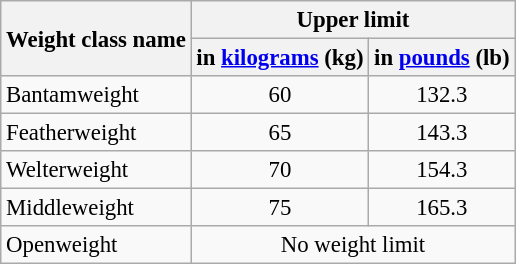<table class="wikitable" style="font-size:95%;">
<tr>
<th rowspan="2">Weight class name</th>
<th colspan="2">Upper limit</th>
</tr>
<tr>
<th>in <a href='#'>kilograms</a> (kg)</th>
<th>in <a href='#'>pounds</a> (lb)</th>
</tr>
<tr align="center">
<td align="left">Bantamweight</td>
<td>60</td>
<td>132.3</td>
</tr>
<tr align="center">
<td align="left">Featherweight</td>
<td>65</td>
<td>143.3</td>
</tr>
<tr align="center">
<td align="left">Welterweight</td>
<td>70</td>
<td>154.3</td>
</tr>
<tr align="center">
<td align="left">Middleweight</td>
<td>75</td>
<td>165.3</td>
</tr>
<tr align="center">
<td align="left">Openweight</td>
<td align="center" colspan=2>No weight limit</td>
</tr>
</table>
